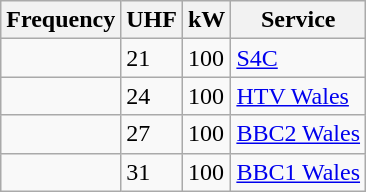<table class="wikitable sortable">
<tr>
<th>Frequency</th>
<th>UHF</th>
<th>kW</th>
<th>Service</th>
</tr>
<tr>
<td></td>
<td>21</td>
<td>100</td>
<td><a href='#'>S4C</a></td>
</tr>
<tr>
<td></td>
<td>24</td>
<td>100</td>
<td><a href='#'>HTV Wales</a></td>
</tr>
<tr>
<td></td>
<td>27</td>
<td>100</td>
<td><a href='#'>BBC2 Wales</a></td>
</tr>
<tr>
<td></td>
<td>31</td>
<td>100</td>
<td><a href='#'>BBC1 Wales</a></td>
</tr>
</table>
